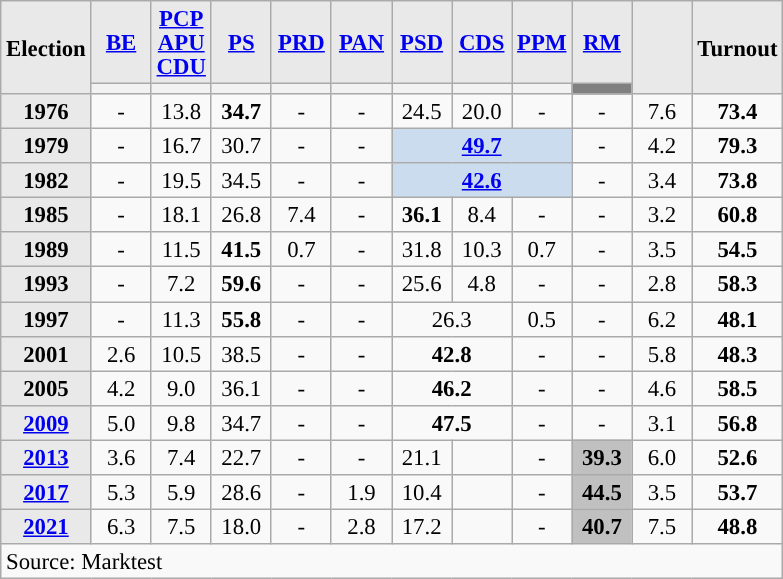<table class="wikitable" style="text-align:left; font-size:95%; line-height:16px;">
<tr style="height:30px;">
<th style="background-color:#E9E9E9" align=left" valign=center rowspan="2">Election</th>
<th style="background-color:#E9E9E9" align=right valign=center><a href='#'>BE</a></th>
<th style="background-color:#E9E9E9" align=right valign=center><a href='#'>PCP</a><br><a href='#'>APU</a><br><a href='#'>CDU</a></th>
<th style="background-color:#E9E9E9" align=right valign=center><a href='#'>PS</a></th>
<th style="background-color:#E9E9E9" align=right valign=center><a href='#'>PRD</a></th>
<th style="background-color:#E9E9E9" align=right valign=center><a href='#'>PAN</a></th>
<th style="background-color:#E9E9E9" align=right valign=center><a href='#'>PSD</a></th>
<th style="background-color:#E9E9E9" align=right valign=center><a href='#'>CDS</a></th>
<th style="background-color:#E9E9E9" align=right valign=center><a href='#'>PPM</a></th>
<th style="background-color:#E9E9E9" align=right valign=center><a href='#'>RM</a></th>
<th style="background-color:#E9E9E9" align=right valign=center rowspan="2"></th>
<th style="background-color:#E9E9E9" align=right valign=center rowspan="2">Turnout</th>
</tr>
<tr>
<th class="sortable" style="background:"></th>
<th class="sortable" style="background:"></th>
<th class="sortable" style="background:"></th>
<th class="sortable" style="background:"></th>
<th class="sortable" style="background:"></th>
<th class="sortable" style="background:"></th>
<th class="sortable" style="background:"></th>
<th class="sortable" style="background:"></th>
<th class="sortable" style="background:gray;"></th>
</tr>
<tr>
<td align=center style="background-color:#E9E9E9"><strong>1976</strong></td>
<td width="33" align="center">-</td>
<td width="33" align="center">13.8<br></td>
<td width="33" align="center" ><strong>34.7</strong><br></td>
<td width="33" align="center">-</td>
<td width="33" align="center">-</td>
<td width="33" align="center">24.5<br></td>
<td width="33" align="center">20.0<br></td>
<td width="33" align="center">-</td>
<td width="33" align="center">-</td>
<td width="33" align="center">7.6<br></td>
<td width="33" align="center"><strong>73.4</strong></td>
</tr>
<tr>
<td align=center style="background-color:#E9E9E9"><strong>1979</strong></td>
<td align="center" valign="top">-</td>
<td align="center" valign="top">16.7<br></td>
<td align="center" valign="top">30.7<br></td>
<td width="33" align="center" valign="top">-</td>
<td width="33" align="center" valign="top">-</td>
<td colspan="3" align=center style="background:#CBDCEF"; color:white;"><strong><a href='#'><span>49.7</span></a></strong><br></td>
<td align="center">-</td>
<td align="center">4.2<br></td>
<td align="center"><strong>79.3</strong></td>
</tr>
<tr>
<td align=center style="background-color:#E9E9E9"><strong>1982</strong></td>
<td align="center">-</td>
<td align="center">19.5<br></td>
<td align="center">34.5<br></td>
<td align="center">-</td>
<td align="center">-</td>
<td colspan="3" align=center style="background:#CBDCEF"; color:white;"><strong><a href='#'><span>42.6</span></a></strong><br></td>
<td align="center">-</td>
<td align="center">3.4<br></td>
<td align="center"><strong>73.8</strong></td>
</tr>
<tr>
<td align=center style="background-color:#E9E9E9"><strong>1985</strong></td>
<td align="center">-</td>
<td align="center">18.1<br></td>
<td align="center">26.8<br></td>
<td align="center">7.4<br></td>
<td align="center">-</td>
<td align="center" ><strong>36.1</strong><br></td>
<td align="center">8.4<br></td>
<td align="center">-</td>
<td align="center">-</td>
<td align="center">3.2<br></td>
<td align="center"><strong>60.8</strong></td>
</tr>
<tr>
<td align=center style="background-color:#E9E9E9"><strong>1989</strong></td>
<td align="center">-</td>
<td align="center">11.5<br></td>
<td align="center" ><strong>41.5</strong><br></td>
<td align="center">0.7<br></td>
<td align="center">-</td>
<td align="center">31.8<br></td>
<td align="center">10.3<br></td>
<td align="center">0.7<br></td>
<td align="center">-</td>
<td align="center">3.5<br></td>
<td align="center"><strong>54.5</strong></td>
</tr>
<tr>
<td align=center style="background-color:#E9E9E9"><strong>1993</strong></td>
<td align="center">-</td>
<td align="center">7.2<br></td>
<td align="center" ><strong>59.6</strong><br></td>
<td align="center">-</td>
<td align="center">-</td>
<td align="center">25.6<br></td>
<td width="33" align="center">4.8<br></td>
<td align="center">-</td>
<td align="center">-</td>
<td align="center">2.8<br></td>
<td align="center"><strong>58.3</strong></td>
</tr>
<tr>
<td align=center style="background-color:#E9E9E9"><strong>1997</strong></td>
<td align="center">-</td>
<td align="center">11.3<br></td>
<td align="center" ><strong>55.8</strong><br></td>
<td align="center">-</td>
<td align="center">-</td>
<td colspan="2" align=center valign="top">26.3<br></td>
<td align="center">0.5<br></td>
<td align="center">-</td>
<td align="center">6.2<br></td>
<td align="center"><strong>48.1</strong></td>
</tr>
<tr>
<td align=center style="background-color:#E9E9E9"><strong>2001</strong></td>
<td align="center">2.6<br></td>
<td align="center">10.5<br></td>
<td align="center">38.5<br></td>
<td align="center">-</td>
<td align="center">-</td>
<td colspan="2" align=center ><strong>42.8</strong><br></td>
<td align="center">-</td>
<td align="center">-</td>
<td align="center">5.8<br></td>
<td align="center"><strong>48.3</strong></td>
</tr>
<tr>
<td align=center style="background-color:#E9E9E9"><strong>2005</strong></td>
<td align="center">4.2<br></td>
<td align="center">9.0<br></td>
<td align="center">36.1<br></td>
<td align="center">-</td>
<td align="center">-</td>
<td colspan="2" align=center ><strong>46.2</strong><br></td>
<td align="center">-</td>
<td align="center">-</td>
<td align="center">4.6<br></td>
<td align="center"><strong>58.5</strong></td>
</tr>
<tr>
<td align=center style="background-color:#E9E9E9"><strong><a href='#'>2009</a></strong></td>
<td align="center">5.0<br></td>
<td align="center">9.8<br></td>
<td align="center">34.7<br></td>
<td align="center">-</td>
<td align="center">-</td>
<td colspan="2" align=center ><strong>47.5</strong><br></td>
<td align="center">-</td>
<td align="center">-</td>
<td align="center">3.1<br></td>
<td align="center"><strong>56.8</strong></td>
</tr>
<tr>
<td align=center style="background-color:#E9E9E9"><strong><a href='#'>2013</a></strong></td>
<td align="center">3.6<br></td>
<td align="center">7.4<br></td>
<td align="center">22.7<br></td>
<td align="center">-</td>
<td align="center">-</td>
<td align="center">21.1<br></td>
<td align="center"></td>
<td align="center">-</td>
<td align="center" style="background:#C0C0C0"; color:white;"><strong>39.3</strong><br></td>
<td align="center">6.0<br></td>
<td align="center"><strong>52.6</strong></td>
</tr>
<tr>
<td align=center style="background-color:#E9E9E9"><strong><a href='#'>2017</a></strong></td>
<td align="center">5.3<br></td>
<td align="center">5.9<br></td>
<td align="center">28.6<br></td>
<td align="center">-</td>
<td align="center">1.9<br></td>
<td align="center">10.4<br></td>
<td align="center"></td>
<td align="center">-</td>
<td align="center" style="background:#C0C0C0"; color:white;"><strong>44.5</strong><br></td>
<td align="center">3.5<br></td>
<td align="center"><strong>53.7</strong></td>
</tr>
<tr>
<td align=center style="background-color:#E9E9E9"><strong><a href='#'>2021</a></strong></td>
<td align="center">6.3<br></td>
<td align="center">7.5<br></td>
<td align="center">18.0<br></td>
<td align="center">-</td>
<td align="center">2.8<br></td>
<td align="center">17.2<br></td>
<td align="center"></td>
<td align="center">-</td>
<td align="center" style="background:#C0C0C0"; color:white;"><strong>40.7</strong><br></td>
<td align="center">7.5<br></td>
<td align="center"><strong>48.8</strong></td>
</tr>
<tr>
<td colspan=14>Source: Marktest</td>
</tr>
</table>
